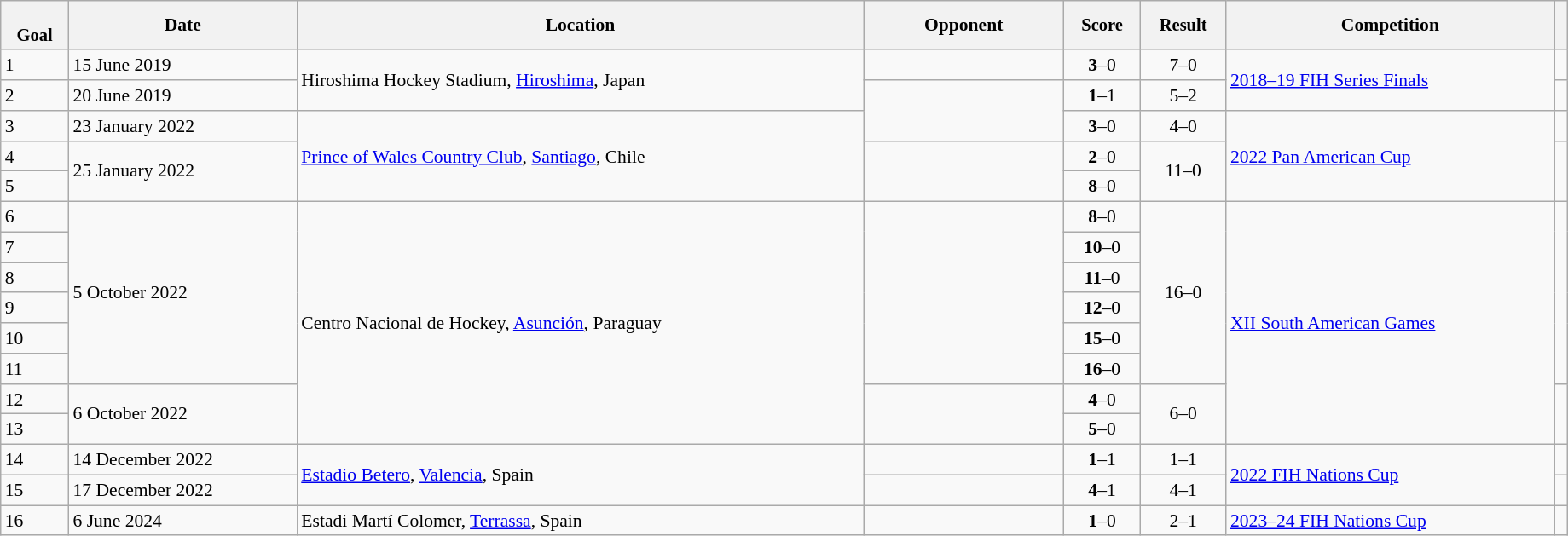<table class="wikitable sortable" style="font-size:90%" width=97%>
<tr>
<th style="font-size:95%;" data-sort-type=number><br>Goal</th>
<th align=center>Date</th>
<th>Location</th>
<th width=150>Opponent</th>
<th data-sort-type="number" style="font-size:95%">Score</th>
<th data-sort-type="number" style="font-size:95%">Result</th>
<th>Competition</th>
<th></th>
</tr>
<tr>
<td>1</td>
<td>15 June 2019</td>
<td rowspan=2>Hiroshima Hockey Stadium, <a href='#'>Hiroshima</a>, Japan</td>
<td></td>
<td align="center"><strong>3</strong>–0</td>
<td align="center">7–0</td>
<td rowspan=2><a href='#'>2018–19 FIH Series Finals</a></td>
<td></td>
</tr>
<tr>
<td>2</td>
<td>20 June 2019</td>
<td rowspan=2></td>
<td align="center"><strong>1</strong>–1</td>
<td align="center">5–2</td>
<td></td>
</tr>
<tr>
<td>3</td>
<td>23 January 2022</td>
<td rowspan=3><a href='#'>Prince of Wales Country Club</a>, <a href='#'>Santiago</a>, Chile</td>
<td align="center"><strong>3</strong>–0</td>
<td align="center">4–0</td>
<td rowspan=3><a href='#'>2022 Pan American Cup</a></td>
<td></td>
</tr>
<tr>
<td>4</td>
<td rowspan=2>25 January 2022</td>
<td rowspan=2></td>
<td align="center"><strong>2</strong>–0</td>
<td rowspan=2; align="center">11–0</td>
<td rowspan=2></td>
</tr>
<tr>
<td>5</td>
<td align="center"><strong>8</strong>–0</td>
</tr>
<tr>
<td>6</td>
<td rowspan=6>5 October 2022</td>
<td rowspan=8>Centro Nacional de Hockey, <a href='#'>Asunción</a>, Paraguay</td>
<td rowspan=6></td>
<td align="center"><strong>8</strong>–0</td>
<td rowspan=6; align="center">16–0</td>
<td rowspan=8><a href='#'>XII South American Games</a></td>
<td rowspan=6></td>
</tr>
<tr>
<td>7</td>
<td align="center"><strong>10</strong>–0</td>
</tr>
<tr>
<td>8</td>
<td align="center"><strong>11</strong>–0</td>
</tr>
<tr>
<td>9</td>
<td align="center"><strong>12</strong>–0</td>
</tr>
<tr>
<td>10</td>
<td align="center"><strong>15</strong>–0</td>
</tr>
<tr>
<td>11</td>
<td align="center"><strong>16</strong>–0</td>
</tr>
<tr>
<td>12</td>
<td rowspan=2>6 October 2022</td>
<td rowspan=2></td>
<td align="center"><strong>4</strong>–0</td>
<td rowspan=2; align="center">6–0</td>
<td rowspan=2></td>
</tr>
<tr>
<td>13</td>
<td align="center"><strong>5</strong>–0</td>
</tr>
<tr>
<td>14</td>
<td>14 December 2022</td>
<td rowspan=2><a href='#'>Estadio Betero</a>, <a href='#'>Valencia</a>, Spain</td>
<td></td>
<td align="center"><strong>1</strong>–1</td>
<td align="center">1–1</td>
<td rowspan=2><a href='#'>2022 FIH Nations Cup</a></td>
<td></td>
</tr>
<tr>
<td>15</td>
<td>17 December 2022</td>
<td></td>
<td align="center"><strong>4</strong>–1</td>
<td align="center">4–1</td>
<td></td>
</tr>
<tr>
<td>16</td>
<td>6 June 2024</td>
<td>Estadi Martí Colomer, <a href='#'>Terrassa</a>, Spain</td>
<td></td>
<td align="center"><strong>1</strong>–0</td>
<td align="center">2–1</td>
<td><a href='#'>2023–24 FIH Nations Cup</a></td>
<td></td>
</tr>
</table>
